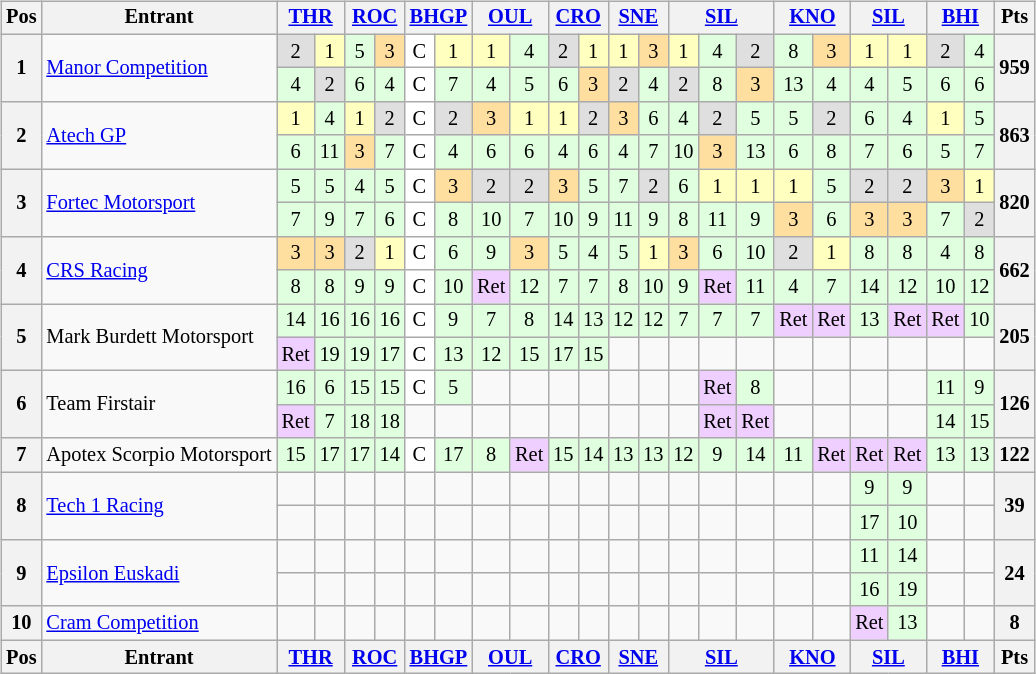<table>
<tr>
<td><br><table class="wikitable" style="font-size: 85%; text-align: center;">
<tr valign="top">
<th valign="middle">Pos</th>
<th valign="middle">Entrant</th>
<th colspan="2"><a href='#'>THR</a></th>
<th colspan="2"><a href='#'>ROC</a></th>
<th colspan="2"><a href='#'>BHGP</a></th>
<th colspan="2"><a href='#'>OUL</a></th>
<th colspan="2"><a href='#'>CRO</a></th>
<th colspan="2"><a href='#'>SNE</a></th>
<th colspan="3"><a href='#'>SIL</a></th>
<th colspan="2"><a href='#'>KNO</a></th>
<th colspan="2"><a href='#'>SIL</a></th>
<th colspan="2"><a href='#'>BHI</a></th>
<th valign=middle>Pts</th>
</tr>
<tr>
<th rowspan=2>1</th>
<td align=left rowspan=2> <a href='#'>Manor Competition</a></td>
<td style="background:#dfdfdf;">2</td>
<td style="background:#ffffbf;">1</td>
<td style="background:#dfffdf;">5</td>
<td style="background:#ffdf9f;">3</td>
<td style="background:#ffffff;">C</td>
<td style="background:#ffffbf;">1</td>
<td style="background:#ffffbf;">1</td>
<td style="background:#dfffdf;">4</td>
<td style="background:#dfdfdf;">2</td>
<td style="background:#ffffbf;">1</td>
<td style="background:#ffffbf;">1</td>
<td style="background:#ffdf9f;">3</td>
<td style="background:#ffffbf;">1</td>
<td style="background:#dfffdf;">4</td>
<td style="background:#dfdfdf;">2</td>
<td style="background:#dfffdf;">8</td>
<td style="background:#ffdf9f;">3</td>
<td style="background:#ffffbf;">1</td>
<td style="background:#ffffbf;">1</td>
<td style="background:#dfdfdf;">2</td>
<td style="background:#dfffdf;">4</td>
<th rowspan=2>959</th>
</tr>
<tr>
<td style="background:#dfffdf;">4</td>
<td style="background:#dfdfdf;">2</td>
<td style="background:#dfffdf;">6</td>
<td style="background:#dfffdf;">4</td>
<td style="background:#ffffff;">C</td>
<td style="background:#dfffdf;">7</td>
<td style="background:#dfffdf;">4</td>
<td style="background:#dfffdf;">5</td>
<td style="background:#dfffdf;">6</td>
<td style="background:#ffdf9f;">3</td>
<td style="background:#dfdfdf;">2</td>
<td style="background:#dfffdf;">4</td>
<td style="background:#dfdfdf;">2</td>
<td style="background:#dfffdf;">8</td>
<td style="background:#ffdf9f;">3</td>
<td style="background:#dfffdf;">13</td>
<td style="background:#dfffdf;">4</td>
<td style="background:#dfffdf;">4</td>
<td style="background:#dfffdf;">5</td>
<td style="background:#dfffdf;">6</td>
<td style="background:#dfffdf;">6</td>
</tr>
<tr>
<th rowspan=2>2</th>
<td align=left rowspan=2> <a href='#'>Atech GP</a></td>
<td style="background:#ffffbf;">1</td>
<td style="background:#dfffdf;">4</td>
<td style="background:#ffffbf;">1</td>
<td style="background:#dfdfdf;">2</td>
<td style="background:#ffffff;">C</td>
<td style="background:#dfdfdf;">2</td>
<td style="background:#ffdf9f;">3</td>
<td style="background:#ffffbf;">1</td>
<td style="background:#ffffbf;">1</td>
<td style="background:#dfdfdf;">2</td>
<td style="background:#ffdf9f;">3</td>
<td style="background:#dfffdf;">6</td>
<td style="background:#dfffdf;">4</td>
<td style="background:#dfdfdf;">2</td>
<td style="background:#dfffdf;">5</td>
<td style="background:#dfffdf;">5</td>
<td style="background:#dfdfdf;">2</td>
<td style="background:#dfffdf;">6</td>
<td style="background:#dfffdf;">4</td>
<td style="background:#ffffbf;">1</td>
<td style="background:#dfffdf;">5</td>
<th rowspan=2>863</th>
</tr>
<tr>
<td style="background:#dfffdf;">6</td>
<td style="background:#dfffdf;">11</td>
<td style="background:#ffdf9f;">3</td>
<td style="background:#dfffdf;">7</td>
<td style="background:#ffffff;">C</td>
<td style="background:#dfffdf;">4</td>
<td style="background:#dfffdf;">6</td>
<td style="background:#dfffdf;">6</td>
<td style="background:#dfffdf;">4</td>
<td style="background:#dfffdf;">6</td>
<td style="background:#dfffdf;">4</td>
<td style="background:#dfffdf;">7</td>
<td style="background:#dfffdf;">10</td>
<td style="background:#ffdf9f;">3</td>
<td style="background:#dfffdf;">13</td>
<td style="background:#dfffdf;">6</td>
<td style="background:#dfffdf;">8</td>
<td style="background:#dfffdf;">7</td>
<td style="background:#dfffdf;">6</td>
<td style="background:#dfffdf;">5</td>
<td style="background:#dfffdf;">7</td>
</tr>
<tr>
<th rowspan=2>3</th>
<td align=left rowspan=2> <a href='#'>Fortec Motorsport</a></td>
<td style="background:#dfffdf;">5</td>
<td style="background:#dfffdf;">5</td>
<td style="background:#dfffdf;">4</td>
<td style="background:#dfffdf;">5</td>
<td style="background:#ffffff;">C</td>
<td style="background:#ffdf9f;">3</td>
<td style="background:#dfdfdf;">2</td>
<td style="background:#dfdfdf;">2</td>
<td style="background:#ffdf9f;">3</td>
<td style="background:#dfffdf;">5</td>
<td style="background:#dfffdf;">7</td>
<td style="background:#dfdfdf;">2</td>
<td style="background:#dfffdf;">6</td>
<td style="background:#ffffbf;">1</td>
<td style="background:#ffffbf;">1</td>
<td style="background:#ffffbf;">1</td>
<td style="background:#dfffdf;">5</td>
<td style="background:#dfdfdf;">2</td>
<td style="background:#dfdfdf;">2</td>
<td style="background:#ffdf9f;">3</td>
<td style="background:#ffffbf;">1</td>
<th rowspan=2>820</th>
</tr>
<tr>
<td style="background:#dfffdf;">7</td>
<td style="background:#dfffdf;">9</td>
<td style="background:#dfffdf;">7</td>
<td style="background:#dfffdf;">6</td>
<td style="background:#ffffff;">C</td>
<td style="background:#dfffdf;">8</td>
<td style="background:#dfffdf;">10</td>
<td style="background:#dfffdf;">7</td>
<td style="background:#dfffdf;">10</td>
<td style="background:#dfffdf;">9</td>
<td style="background:#dfffdf;">11</td>
<td style="background:#dfffdf;">9</td>
<td style="background:#dfffdf;">8</td>
<td style="background:#dfffdf;">11</td>
<td style="background:#dfffdf;">9</td>
<td style="background:#ffdf9f;">3</td>
<td style="background:#dfffdf;">6</td>
<td style="background:#ffdf9f;">3</td>
<td style="background:#ffdf9f;">3</td>
<td style="background:#dfffdf;">7</td>
<td style="background:#dfdfdf;">2</td>
</tr>
<tr>
<th rowspan=2>4</th>
<td align=left rowspan=2> <a href='#'>CRS Racing</a></td>
<td style="background:#ffdf9f;">3</td>
<td style="background:#ffdf9f;">3</td>
<td style="background:#dfdfdf;">2</td>
<td style="background:#ffffbf;">1</td>
<td style="background:#ffffff;">C</td>
<td style="background:#dfffdf;">6</td>
<td style="background:#dfffdf;">9</td>
<td style="background:#ffdf9f;">3</td>
<td style="background:#dfffdf;">5</td>
<td style="background:#dfffdf;">4</td>
<td style="background:#dfffdf;">5</td>
<td style="background:#ffffbf;">1</td>
<td style="background:#ffdf9f;">3</td>
<td style="background:#dfffdf;">6</td>
<td style="background:#dfffdf;">10</td>
<td style="background:#dfdfdf;">2</td>
<td style="background:#ffffbf;">1</td>
<td style="background:#dfffdf;">8</td>
<td style="background:#dfffdf;">8</td>
<td style="background:#dfffdf;">4</td>
<td style="background:#dfffdf;">8</td>
<th rowspan=2>662</th>
</tr>
<tr>
<td style="background:#dfffdf;">8</td>
<td style="background:#dfffdf;">8</td>
<td style="background:#dfffdf;">9</td>
<td style="background:#dfffdf;">9</td>
<td style="background:#ffffff;">C</td>
<td style="background:#dfffdf;">10</td>
<td style="background:#efcfff;">Ret</td>
<td style="background:#dfffdf;">12</td>
<td style="background:#dfffdf;">7</td>
<td style="background:#dfffdf;">7</td>
<td style="background:#dfffdf;">8</td>
<td style="background:#dfffdf;">10</td>
<td style="background:#dfffdf;">9</td>
<td style="background:#efcfff;">Ret</td>
<td style="background:#dfffdf;">11</td>
<td style="background:#dfffdf;">4</td>
<td style="background:#dfffdf;">7</td>
<td style="background:#dfffdf;">14</td>
<td style="background:#dfffdf;">12</td>
<td style="background:#dfffdf;">10</td>
<td style="background:#dfffdf;">12</td>
</tr>
<tr>
<th rowspan=2>5</th>
<td align=left rowspan=2> Mark Burdett Motorsport</td>
<td style="background:#dfffdf;">14</td>
<td style="background:#dfffdf;">16</td>
<td style="background:#dfffdf;">16</td>
<td style="background:#dfffdf;">16</td>
<td style="background:#ffffff;">C</td>
<td style="background:#dfffdf;">9</td>
<td style="background:#dfffdf;">7</td>
<td style="background:#dfffdf;">8</td>
<td style="background:#dfffdf;">14</td>
<td style="background:#dfffdf;">13</td>
<td style="background:#dfffdf;">12</td>
<td style="background:#dfffdf;">12</td>
<td style="background:#dfffdf;">7</td>
<td style="background:#dfffdf;">7</td>
<td style="background:#dfffdf;">7</td>
<td style="background:#efcfff;">Ret</td>
<td style="background:#efcfff;">Ret</td>
<td style="background:#dfffdf;">13</td>
<td style="background:#efcfff;">Ret</td>
<td style="background:#efcfff;">Ret</td>
<td style="background:#dfffdf;">10</td>
<th rowspan=2>205</th>
</tr>
<tr>
<td style="background:#efcfff;">Ret</td>
<td style="background:#dfffdf;">19</td>
<td style="background:#dfffdf;">19</td>
<td style="background:#dfffdf;">17</td>
<td style="background:#ffffff;">C</td>
<td style="background:#dfffdf;">13</td>
<td style="background:#dfffdf;">12</td>
<td style="background:#dfffdf;">15</td>
<td style="background:#dfffdf;">17</td>
<td style="background:#dfffdf;">15</td>
<td></td>
<td></td>
<td></td>
<td></td>
<td></td>
<td></td>
<td></td>
<td></td>
<td></td>
<td></td>
<td></td>
</tr>
<tr>
<th rowspan=2>6</th>
<td align=left rowspan=2> Team Firstair</td>
<td style="background:#dfffdf;">16</td>
<td style="background:#dfffdf;">6</td>
<td style="background:#dfffdf;">15</td>
<td style="background:#dfffdf;">15</td>
<td style="background:#ffffff;">C</td>
<td style="background:#dfffdf;">5</td>
<td></td>
<td></td>
<td></td>
<td></td>
<td></td>
<td></td>
<td></td>
<td style="background:#efcfff;">Ret</td>
<td style="background:#dfffdf;">8</td>
<td></td>
<td></td>
<td></td>
<td></td>
<td style="background:#dfffdf;">11</td>
<td style="background:#dfffdf;">9</td>
<th rowspan=2>126</th>
</tr>
<tr>
<td style="background:#efcfff;">Ret</td>
<td style="background:#dfffdf;">7</td>
<td style="background:#dfffdf;">18</td>
<td style="background:#dfffdf;">18</td>
<td></td>
<td></td>
<td></td>
<td></td>
<td></td>
<td></td>
<td></td>
<td></td>
<td></td>
<td style="background:#efcfff;">Ret</td>
<td style="background:#efcfff;">Ret</td>
<td></td>
<td></td>
<td></td>
<td></td>
<td style="background:#dfffdf;">14</td>
<td style="background:#dfffdf;">15</td>
</tr>
<tr>
<th>7</th>
<td align=left> Apotex Scorpio Motorsport</td>
<td style="background:#dfffdf;">15</td>
<td style="background:#dfffdf;">17</td>
<td style="background:#dfffdf;">17</td>
<td style="background:#dfffdf;">14</td>
<td style="background:#ffffff;">C</td>
<td style="background:#dfffdf;">17</td>
<td style="background:#dfffdf;">8</td>
<td style="background:#efcfff;">Ret</td>
<td style="background:#dfffdf;">15</td>
<td style="background:#dfffdf;">14</td>
<td style="background:#dfffdf;">13</td>
<td style="background:#dfffdf;">13</td>
<td style="background:#dfffdf;">12</td>
<td style="background:#dfffdf;">9</td>
<td style="background:#dfffdf;">14</td>
<td style="background:#dfffdf;">11</td>
<td style="background:#efcfff;">Ret</td>
<td style="background:#efcfff;">Ret</td>
<td style="background:#efcfff;">Ret</td>
<td style="background:#dfffdf;">13</td>
<td style="background:#dfffdf;">13</td>
<th>122</th>
</tr>
<tr>
<th rowspan=2>8</th>
<td align=left rowspan=2> <a href='#'>Tech 1 Racing</a></td>
<td></td>
<td></td>
<td></td>
<td></td>
<td></td>
<td></td>
<td></td>
<td></td>
<td></td>
<td></td>
<td></td>
<td></td>
<td></td>
<td></td>
<td></td>
<td></td>
<td></td>
<td style="background:#dfffdf;">9</td>
<td style="background:#dfffdf;">9</td>
<td></td>
<td></td>
<th rowspan=2>39</th>
</tr>
<tr>
<td></td>
<td></td>
<td></td>
<td></td>
<td></td>
<td></td>
<td></td>
<td></td>
<td></td>
<td></td>
<td></td>
<td></td>
<td></td>
<td></td>
<td></td>
<td></td>
<td></td>
<td style="background:#dfffdf;">17</td>
<td style="background:#dfffdf;">10</td>
<td></td>
<td></td>
</tr>
<tr>
<th rowspan=2>9</th>
<td align=left rowspan=2> <a href='#'>Epsilon Euskadi</a></td>
<td></td>
<td></td>
<td></td>
<td></td>
<td></td>
<td></td>
<td></td>
<td></td>
<td></td>
<td></td>
<td></td>
<td></td>
<td></td>
<td></td>
<td></td>
<td></td>
<td></td>
<td style="background:#dfffdf;">11</td>
<td style="background:#dfffdf;">14</td>
<td></td>
<td></td>
<th rowspan=2>24</th>
</tr>
<tr>
<td></td>
<td></td>
<td></td>
<td></td>
<td></td>
<td></td>
<td></td>
<td></td>
<td></td>
<td></td>
<td></td>
<td></td>
<td></td>
<td></td>
<td></td>
<td></td>
<td></td>
<td style="background:#dfffdf;">16</td>
<td style="background:#dfffdf;">19</td>
<td></td>
<td></td>
</tr>
<tr>
<th>10</th>
<td align=left> <a href='#'>Cram Competition</a></td>
<td></td>
<td></td>
<td></td>
<td></td>
<td></td>
<td></td>
<td></td>
<td></td>
<td></td>
<td></td>
<td></td>
<td></td>
<td></td>
<td></td>
<td></td>
<td></td>
<td></td>
<td style="background:#efcfff;">Ret</td>
<td style="background:#dfffdf;">13</td>
<td></td>
<td></td>
<th>8</th>
</tr>
<tr valign="top">
<th valign="middle">Pos</th>
<th valign="middle">Entrant</th>
<th colspan="2"><a href='#'>THR</a></th>
<th colspan="2"><a href='#'>ROC</a></th>
<th colspan="2"><a href='#'>BHGP</a></th>
<th colspan="2"><a href='#'>OUL</a></th>
<th colspan="2"><a href='#'>CRO</a></th>
<th colspan="2"><a href='#'>SNE</a></th>
<th colspan="3"><a href='#'>SIL</a></th>
<th colspan="2"><a href='#'>KNO</a></th>
<th colspan="2"><a href='#'>SIL</a></th>
<th colspan="2"><a href='#'>BHI</a></th>
<th valign=middle>Pts</th>
</tr>
</table>
</td>
<td valign="top"></td>
</tr>
</table>
